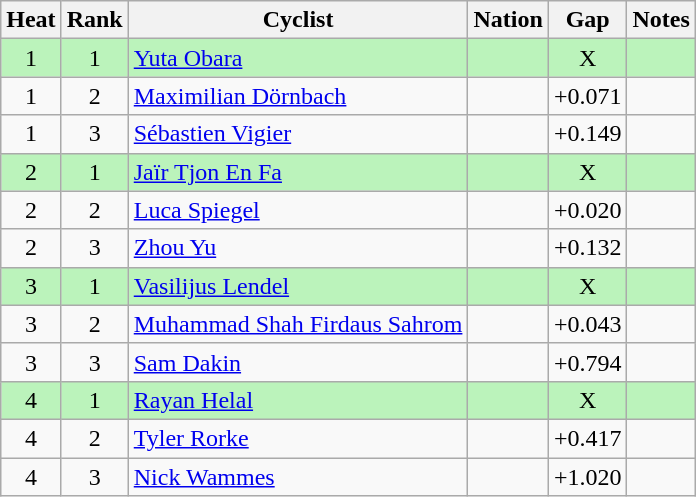<table class="wikitable sortable" style="text-align:center">
<tr>
<th>Heat</th>
<th>Rank</th>
<th>Cyclist</th>
<th>Nation</th>
<th>Gap</th>
<th>Notes</th>
</tr>
<tr bgcolor=#bbf3bb>
<td>1</td>
<td>1</td>
<td align=left><a href='#'>Yuta Obara</a></td>
<td align=left></td>
<td>X</td>
<td></td>
</tr>
<tr>
<td>1</td>
<td>2</td>
<td align=left><a href='#'>Maximilian Dörnbach</a></td>
<td align=left></td>
<td>+0.071</td>
<td></td>
</tr>
<tr>
<td>1</td>
<td>3</td>
<td align=left><a href='#'>Sébastien Vigier</a></td>
<td align=left></td>
<td>+0.149</td>
<td></td>
</tr>
<tr bgcolor=#bbf3bb>
<td>2</td>
<td>1</td>
<td align=left><a href='#'>Jaïr Tjon En Fa</a></td>
<td align=left></td>
<td>X</td>
<td></td>
</tr>
<tr>
<td>2</td>
<td>2</td>
<td align=left><a href='#'>Luca Spiegel</a></td>
<td align=left></td>
<td>+0.020</td>
<td></td>
</tr>
<tr>
<td>2</td>
<td>3</td>
<td align=left><a href='#'>Zhou Yu</a></td>
<td align=left></td>
<td>+0.132</td>
<td></td>
</tr>
<tr bgcolor=#bbf3bb>
<td>3</td>
<td>1</td>
<td align=left><a href='#'>Vasilijus Lendel</a></td>
<td align=left></td>
<td>X</td>
<td></td>
</tr>
<tr>
<td>3</td>
<td>2</td>
<td align=left><a href='#'>Muhammad Shah Firdaus Sahrom</a></td>
<td align=left></td>
<td>+0.043</td>
<td></td>
</tr>
<tr>
<td>3</td>
<td>3</td>
<td align=left><a href='#'>Sam Dakin</a></td>
<td align=left></td>
<td>+0.794</td>
<td></td>
</tr>
<tr bgcolor=#bbf3bb>
<td>4</td>
<td>1</td>
<td align=left><a href='#'>Rayan Helal</a></td>
<td align=left></td>
<td>X</td>
<td></td>
</tr>
<tr>
<td>4</td>
<td>2</td>
<td align=left><a href='#'>Tyler Rorke</a></td>
<td align=left></td>
<td>+0.417</td>
<td></td>
</tr>
<tr>
<td>4</td>
<td>3</td>
<td align=left><a href='#'>Nick Wammes</a></td>
<td align=left></td>
<td>+1.020</td>
<td></td>
</tr>
</table>
